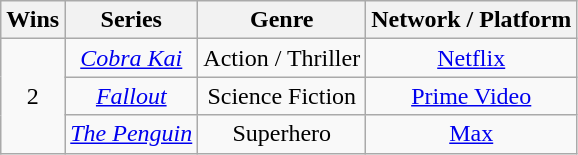<table class="wikitable right" style="text-align:center">
<tr>
<th scope="col" style="text-align:center;">Wins</th>
<th scope="col" style="text-align:center;">Series</th>
<th scope="col" style="text-align:center;">Genre</th>
<th scope="col" style="text-align:center;">Network / Platform</th>
</tr>
<tr>
<td rowspan="3" scope=row style="text-align:center">2</td>
<td><em><a href='#'>Cobra Kai</a></em></td>
<td>Action / Thriller</td>
<td><a href='#'>Netflix</a></td>
</tr>
<tr>
<td><em><a href='#'>Fallout</a></em></td>
<td>Science Fiction</td>
<td><a href='#'>Prime Video</a></td>
</tr>
<tr>
<td><em><a href='#'>The Penguin</a></em></td>
<td>Superhero</td>
<td><a href='#'>Max</a></td>
</tr>
</table>
